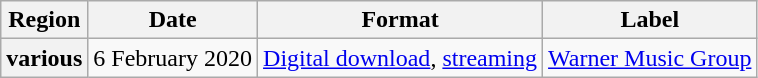<table class="wikitable plainrowheaders" style="text-align:center">
<tr>
<th>Region</th>
<th>Date</th>
<th>Format</th>
<th>Label</th>
</tr>
<tr>
<th scope="row">various</th>
<td>6 February 2020</td>
<td><a href='#'>Digital download</a>, <a href='#'>streaming</a></td>
<td><a href='#'>Warner Music Group</a></td>
</tr>
</table>
